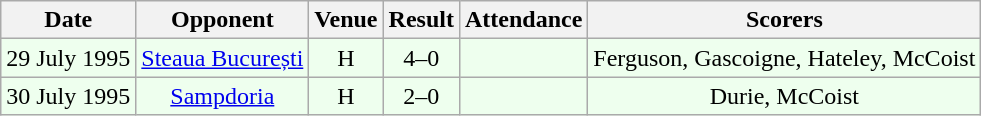<table class="wikitable sortable" style="font-size:100%; text-align:center">
<tr>
<th>Date</th>
<th>Opponent</th>
<th>Venue</th>
<th>Result</th>
<th>Attendance</th>
<th>Scorers</th>
</tr>
<tr bgcolor = "#EEFFEE">
<td>29 July 1995</td>
<td> <a href='#'>Steaua București</a></td>
<td>H</td>
<td>4–0</td>
<td></td>
<td>Ferguson, Gascoigne, Hateley, McCoist</td>
</tr>
<tr bgcolor = "#EEFFEE">
<td>30 July 1995</td>
<td> <a href='#'>Sampdoria</a></td>
<td>H</td>
<td>2–0</td>
<td></td>
<td>Durie, McCoist</td>
</tr>
</table>
